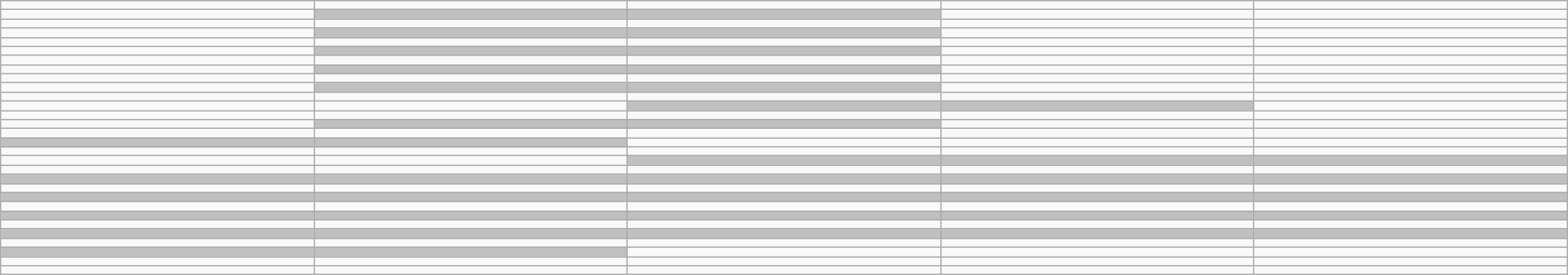<table class="wikitable" style="text-align: center;" width = "100%">
<tr>
<td></td>
<td></td>
<td></td>
<td></td>
<td></td>
</tr>
<tr>
<td></td>
<td style="background: silver;"></td>
<td style="background: silver;"></td>
<td></td>
<td></td>
</tr>
<tr>
<td></td>
<td></td>
<td></td>
<td></td>
<td></td>
</tr>
<tr>
<td></td>
<td style="background: silver;"></td>
<td style="background: silver;"></td>
<td></td>
<td></td>
</tr>
<tr>
<td></td>
<td></td>
<td></td>
<td></td>
<td></td>
</tr>
<tr>
<td></td>
<td style="background: silver;"></td>
<td style="background: silver;"></td>
<td></td>
<td></td>
</tr>
<tr>
<td></td>
<td></td>
<td></td>
<td></td>
<td></td>
</tr>
<tr>
<td></td>
<td style="background: silver;"></td>
<td style="background: silver;"></td>
<td></td>
<td></td>
</tr>
<tr>
<td></td>
<td></td>
<td></td>
<td></td>
<td></td>
</tr>
<tr>
<td></td>
<td style="background: silver;"></td>
<td style="background: silver;"></td>
<td></td>
<td></td>
</tr>
<tr>
<td></td>
<td></td>
<td></td>
<td></td>
<td></td>
</tr>
<tr>
<td></td>
<td></td>
<td style="background: silver;"></td>
<td style="background: silver;"></td>
<td></td>
</tr>
<tr>
<td></td>
<td></td>
<td></td>
<td></td>
<td></td>
</tr>
<tr>
<td></td>
<td style="background: silver;"></td>
<td style="background: silver;"></td>
<td></td>
<td></td>
</tr>
<tr>
<td></td>
<td></td>
<td></td>
<td></td>
<td></td>
</tr>
<tr>
<td style="background: silver;"></td>
<td style="background: silver;"></td>
<td></td>
<td></td>
<td></td>
</tr>
<tr>
<td></td>
<td></td>
<td></td>
<td></td>
<td></td>
</tr>
<tr>
<td></td>
<td></td>
<td style="background: silver;"></td>
<td style="background: silver;"></td>
<td style="background: silver;"></td>
</tr>
<tr>
<td></td>
<td></td>
<td></td>
<td></td>
<td></td>
</tr>
<tr>
<td style="background: silver;"></td>
<td style="background: silver;"></td>
<td style="background: silver;"></td>
<td style="background: silver;"></td>
<td style="background: silver;"></td>
</tr>
<tr>
<td></td>
<td></td>
<td></td>
<td></td>
<td></td>
</tr>
<tr>
<td style="background: silver;"></td>
<td style="background: silver;"></td>
<td style="background: silver;"></td>
<td style="background: silver;"></td>
<td style="background: silver;"></td>
</tr>
<tr>
<td></td>
<td></td>
<td></td>
<td></td>
<td></td>
</tr>
<tr>
<td style="background: silver;"></td>
<td style="background: silver;"></td>
<td style="background: silver;"></td>
<td style="background: silver;"></td>
<td style="background: silver;"></td>
</tr>
<tr>
<td></td>
<td></td>
<td></td>
<td></td>
</tr>
<tr>
<td style="background: silver;"></td>
<td style="background: silver;"></td>
<td style="background: silver;"></td>
<td style="background: silver;"></td>
<td style="background: silver;"></td>
</tr>
<tr>
<td></td>
<td></td>
<td></td>
<td></td>
<td></td>
</tr>
<tr>
<td style="background: silver;"></td>
<td style="background: silver;"></td>
<td></td>
<td></td>
<td></td>
</tr>
<tr>
<td></td>
<td></td>
<td></td>
<td></td>
<td></td>
</tr>
<tr>
<td></td>
<td></td>
<td></td>
<td></td>
<td></td>
</tr>
</table>
